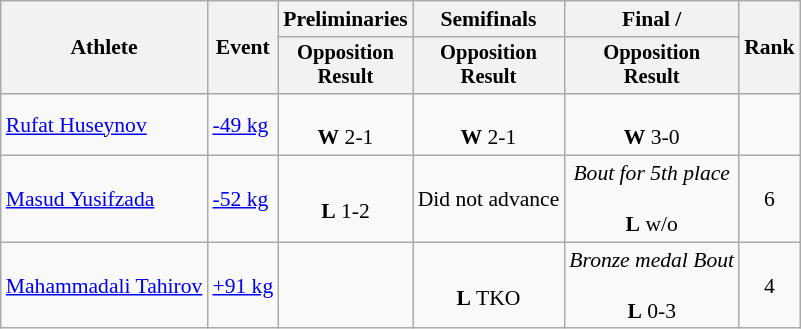<table class="wikitable" style="font-size:90%;">
<tr>
<th rowspan=2>Athlete</th>
<th rowspan=2>Event</th>
<th>Preliminaries</th>
<th>Semifinals</th>
<th>Final / </th>
<th rowspan=2>Rank</th>
</tr>
<tr style="font-size:95%">
<th>Opposition<br>Result</th>
<th>Opposition<br>Result</th>
<th>Opposition<br>Result</th>
</tr>
<tr align=center>
<td align=left><a href='#'>Rufat Huseynov</a></td>
<td align=left><a href='#'>-49 kg</a></td>
<td><br> <strong>W</strong> 2-1</td>
<td><br> <strong>W</strong> 2-1</td>
<td><br> <strong>W</strong> 3-0</td>
<td></td>
</tr>
<tr align=center>
<td align=left><a href='#'>Masud Yusifzada</a></td>
<td align=left><a href='#'>-52 kg</a></td>
<td><br> <strong>L</strong> 1-2</td>
<td>Did not advance</td>
<td><em>Bout for 5th place</em><br><br><strong>L</strong> w/o</td>
<td>6</td>
</tr>
<tr align=center>
<td align=left><a href='#'>Mahammadali Tahirov</a></td>
<td align=left><a href='#'>+91 kg</a></td>
<td></td>
<td><br><strong>L</strong> TKO</td>
<td><em>Bronze medal Bout</em><br><br><strong>L</strong> 0-3</td>
<td>4</td>
</tr>
</table>
